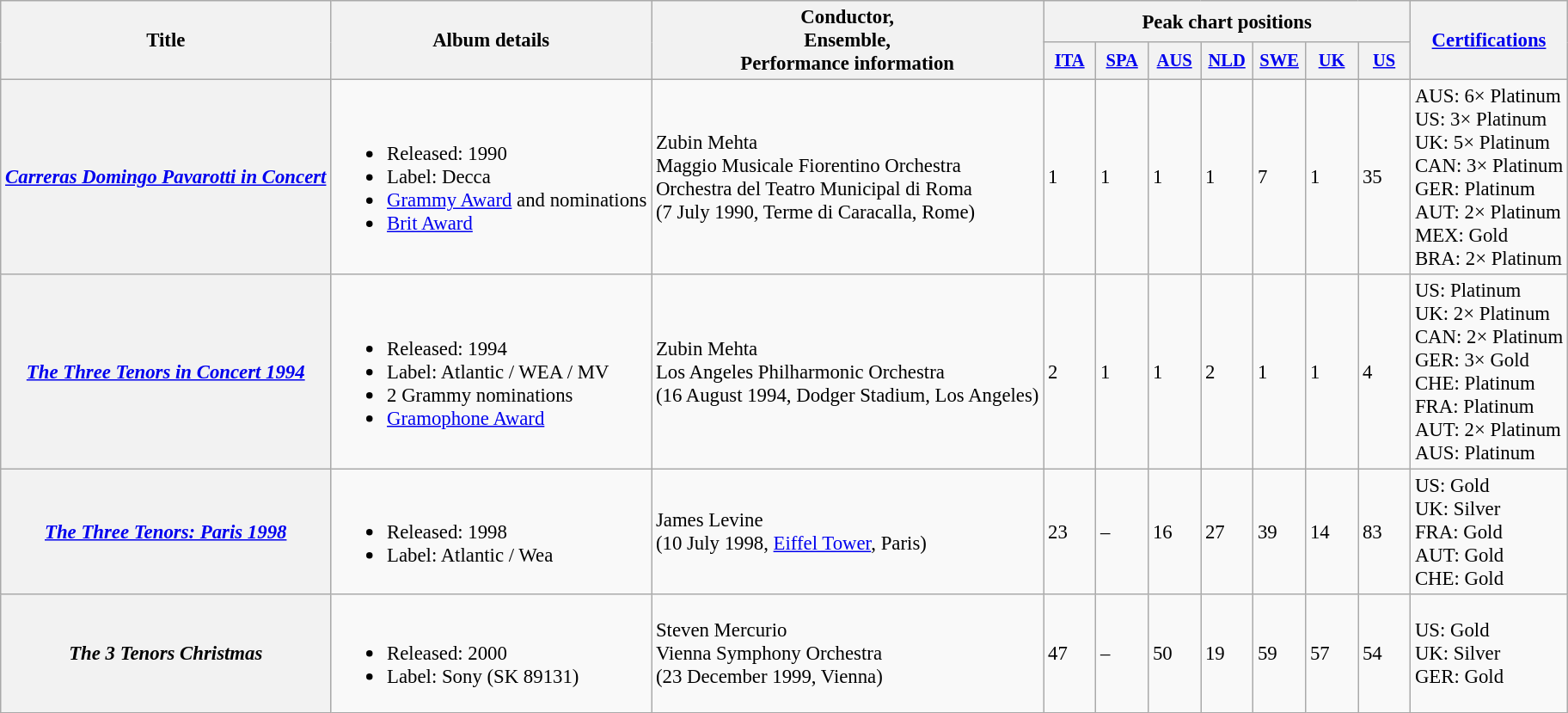<table class="wikitable plainrowheaders" style="font-size:95%;" style="margin:auto; margin:auto;" style="text-align:center">
<tr>
<th scope="col" rowspan="2">Title</th>
<th scope="col" rowspan="2">Album details</th>
<th scope="col" rowspan="2">Conductor,<br>Ensemble, <br>Performance information</th>
<th scope="col" colspan="7">Peak chart positions</th>
<th scope="col" rowspan="2"><a href='#'>Certifications</a></th>
</tr>
<tr>
<th scope="col" style="width:2.5em;font-size:90%;"><a href='#'>ITA</a><br></th>
<th scope="col" style="width:2.5em;font-size:90%;"><a href='#'>SPA</a><br></th>
<th scope="col" style="width:2.5em;font-size:90%;"><a href='#'>AUS</a><br></th>
<th scope="col" style="width:2.5em;font-size:90%;"><a href='#'>NLD</a><br></th>
<th scope="col" style="width:2.5em;font-size:90%;"><a href='#'>SWE</a><br></th>
<th scope="col" style="width:2.5em;font-size:90%;"><a href='#'>UK</a><br></th>
<th scope="col" style="width:2.5em;font-size:90%;"><a href='#'>US</a><br></th>
</tr>
<tr>
<th scope="row"><em><a href='#'>Carreras Domingo Pavarotti in Concert</a></em></th>
<td><br><ul><li>Released: 1990</li><li>Label: Decca</li><li><a href='#'>Grammy Award</a> and nominations</li><li><a href='#'>Brit Award</a></li></ul></td>
<td>Zubin Mehta<br>Maggio Musicale Fiorentino Orchestra<br>Orchestra del Teatro Municipal di Roma<br> (7 July 1990, Terme di Caracalla, Rome)</td>
<td>1</td>
<td>1</td>
<td>1</td>
<td>1</td>
<td>7</td>
<td>1</td>
<td>35</td>
<td>AUS: 6× Platinum <br>US: 3× Platinum<br> UK: 5× Platinum<br> CAN: 3× Platinum<br> GER: Platinum<br> AUT: 2× Platinum<br> MEX: Gold<br> BRA: 2× Platinum</td>
</tr>
<tr>
<th scope="row"><em><a href='#'>The Three Tenors in Concert 1994</a></em></th>
<td><br><ul><li>Released: 1994</li><li>Label: Atlantic / WEA / MV</li><li>2 Grammy nominations</li><li><a href='#'>Gramophone Award</a></li></ul></td>
<td>Zubin Mehta<br>Los Angeles Philharmonic Orchestra<br> (16 August 1994, Dodger Stadium, Los Angeles)</td>
<td>2</td>
<td>1</td>
<td>1</td>
<td>2</td>
<td>1</td>
<td>1</td>
<td>4</td>
<td>US: Platinum<br>UK: 2× Platinum<br>CAN: 2× Platinum<br>GER: 3× Gold<br>CHE: Platinum<br>FRA: Platinum<br>AUT: 2× Platinum<br>AUS: Platinum</td>
</tr>
<tr>
<th scope="row"><em><a href='#'>The Three Tenors: Paris 1998</a></em></th>
<td><br><ul><li>Released: 1998</li><li>Label: Atlantic / Wea</li></ul></td>
<td>James Levine<br> (10 July 1998, <a href='#'>Eiffel Tower</a>, Paris)</td>
<td>23</td>
<td>–</td>
<td>16</td>
<td>27</td>
<td>39</td>
<td>14</td>
<td>83</td>
<td>US: Gold<br> UK: Silver<br> FRA: Gold<br> AUT: Gold<br>CHE: Gold</td>
</tr>
<tr>
<th scope="row"><em>The 3 Tenors Christmas</em></th>
<td><br><ul><li>Released: 2000</li><li>Label: Sony (SK 89131)</li></ul></td>
<td>Steven Mercurio<br>Vienna Symphony Orchestra<br> (23 December 1999, Vienna)</td>
<td>47</td>
<td>–</td>
<td>50</td>
<td>19</td>
<td>59</td>
<td>57</td>
<td>54</td>
<td>US: Gold<br> UK: Silver<br> GER: Gold</td>
</tr>
</table>
